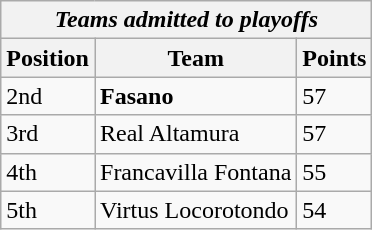<table class="wikitable">
<tr>
<th colspan="3"><em>Teams admitted to playoffs</em></th>
</tr>
<tr>
<th>Position</th>
<th>Team</th>
<th>Points</th>
</tr>
<tr>
<td>2nd</td>
<td><strong>Fasano</strong></td>
<td>57</td>
</tr>
<tr>
<td>3rd</td>
<td>Real Altamura</td>
<td>57</td>
</tr>
<tr>
<td>4th</td>
<td>Francavilla Fontana</td>
<td>55</td>
</tr>
<tr>
<td>5th</td>
<td>Virtus Locorotondo</td>
<td>54</td>
</tr>
</table>
